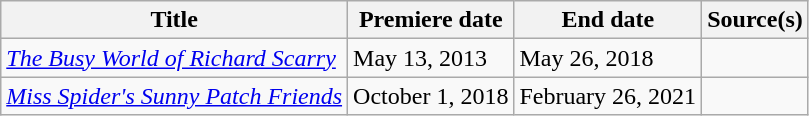<table class="wikitable sortable">
<tr>
<th>Title</th>
<th>Premiere date</th>
<th>End date</th>
<th>Source(s)</th>
</tr>
<tr>
<td><em><a href='#'>The Busy World of Richard Scarry</a></em></td>
<td>May 13, 2013</td>
<td>May 26, 2018</td>
<td></td>
</tr>
<tr>
<td><em><a href='#'>Miss Spider's Sunny Patch Friends</a></em></td>
<td>October 1, 2018</td>
<td>February 26, 2021</td>
<td></td>
</tr>
</table>
